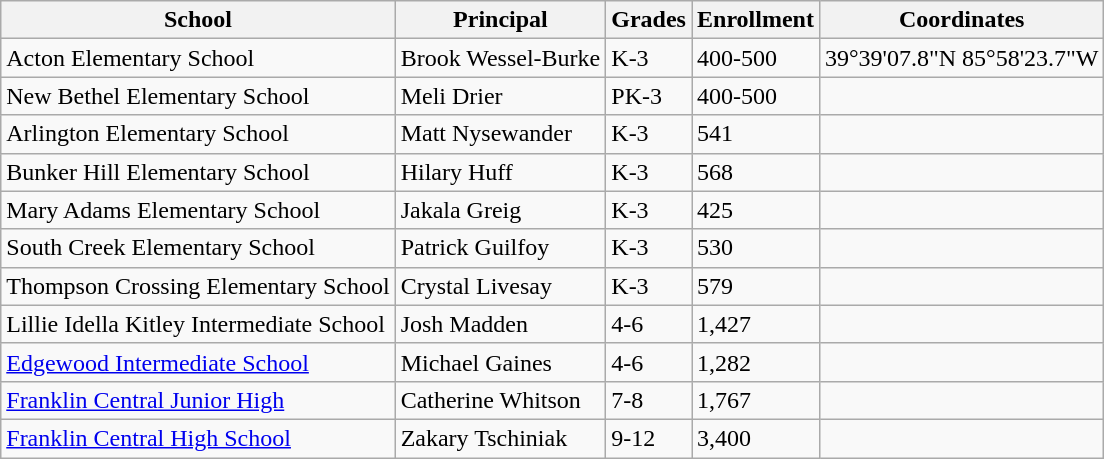<table class="wikitable">
<tr>
<th>School</th>
<th>Principal</th>
<th>Grades</th>
<th>Enrollment</th>
<th>Coordinates</th>
</tr>
<tr>
<td>Acton Elementary School</td>
<td>Brook Wessel-Burke</td>
<td>K-3</td>
<td>400-500</td>
<td>39°39'07.8"N 85°58'23.7"W</td>
</tr>
<tr>
<td>New Bethel Elementary School</td>
<td>Meli Drier</td>
<td>PK-3</td>
<td>400-500</td>
<td></td>
</tr>
<tr>
<td>Arlington Elementary School</td>
<td>Matt Nysewander</td>
<td>K-3</td>
<td>541</td>
<td></td>
</tr>
<tr>
<td>Bunker Hill Elementary School</td>
<td>Hilary Huff</td>
<td>K-3</td>
<td>568</td>
<td></td>
</tr>
<tr>
<td>Mary Adams Elementary School</td>
<td>Jakala Greig</td>
<td>K-3</td>
<td>425</td>
<td></td>
</tr>
<tr>
<td>South Creek Elementary School</td>
<td>Patrick Guilfoy</td>
<td>K-3</td>
<td>530</td>
</tr>
<tr>
<td>Thompson Crossing Elementary School</td>
<td>Crystal Livesay</td>
<td>K-3</td>
<td>579</td>
<td></td>
</tr>
<tr>
<td>Lillie Idella Kitley Intermediate School</td>
<td>Josh Madden</td>
<td>4-6</td>
<td>1,427</td>
<td></td>
</tr>
<tr>
<td><a href='#'>Edgewood Intermediate School</a></td>
<td>Michael Gaines</td>
<td>4-6</td>
<td>1,282</td>
<td></td>
</tr>
<tr>
<td><a href='#'>Franklin Central Junior High</a></td>
<td>Catherine Whitson</td>
<td>7-8</td>
<td>1,767</td>
<td></td>
</tr>
<tr>
<td><a href='#'>Franklin Central High School</a></td>
<td>Zakary Tschiniak</td>
<td>9-12</td>
<td>3,400</td>
<td></td>
</tr>
</table>
